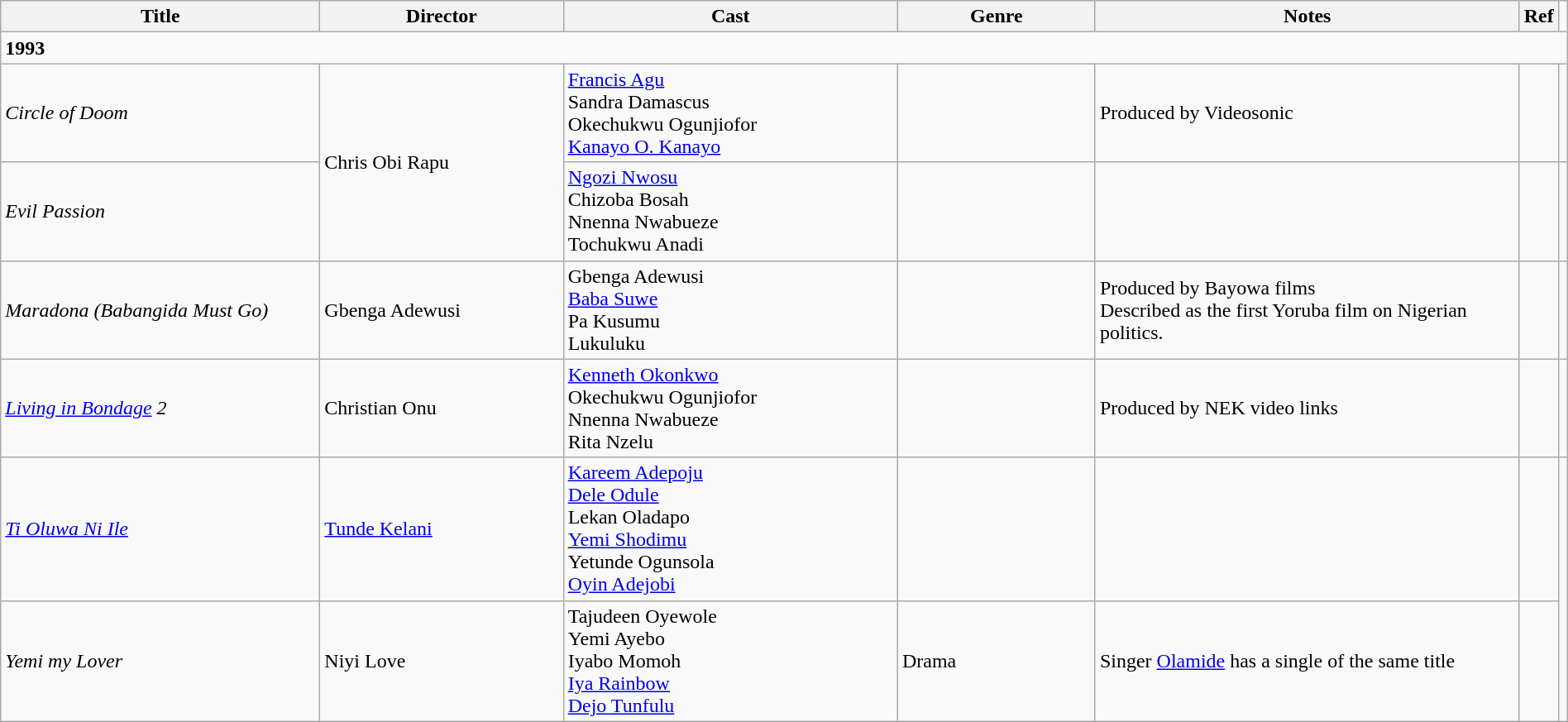<table class="wikitable" width="100%">
<tr>
<th width="21%">Title</th>
<th width="16%">Director</th>
<th width="22%">Cast</th>
<th width="13%">Genre</th>
<th width="28%">Notes</th>
<th>Ref</th>
</tr>
<tr>
<td colspan="7" ><strong>1993</strong></td>
</tr>
<tr>
<td><em>Circle of Doom</em></td>
<td rowspan="2">Chris Obi Rapu</td>
<td><a href='#'>Francis Agu</a><br>Sandra Damascus<br>Okechukwu Ogunjiofor<br><a href='#'>Kanayo O. Kanayo</a></td>
<td></td>
<td>Produced by Videosonic</td>
<td></td>
<td></td>
</tr>
<tr>
<td><em>Evil Passion</em></td>
<td><a href='#'>Ngozi Nwosu</a><br>Chizoba Bosah<br>Nnenna Nwabueze<br>Tochukwu Anadi</td>
<td></td>
<td></td>
<td></td>
<td></td>
</tr>
<tr>
<td><em>Maradona (Babangida Must Go)</em></td>
<td>Gbenga Adewusi</td>
<td>Gbenga Adewusi<br><a href='#'>Baba Suwe</a><br>Pa Kusumu<br>Lukuluku</td>
<td></td>
<td>Produced by Bayowa films<br>Described as the first Yoruba film on Nigerian politics.</td>
<td></td>
<td></td>
</tr>
<tr>
<td><em><a href='#'>Living in Bondage</a> 2</em></td>
<td>Christian Onu</td>
<td><a href='#'>Kenneth Okonkwo</a><br>Okechukwu Ogunjiofor<br>Nnenna Nwabueze<br>Rita Nzelu</td>
<td></td>
<td>Produced by NEK video links</td>
<td></td>
<td></td>
</tr>
<tr>
<td><em><a href='#'>Ti Oluwa Ni Ile</a></em></td>
<td><a href='#'>Tunde Kelani</a></td>
<td><a href='#'>Kareem Adepoju</a><br><a href='#'>Dele Odule</a><br>Lekan Oladapo<br><a href='#'>Yemi Shodimu</a><br>Yetunde Ogunsola<br><a href='#'>Oyin Adejobi</a></td>
<td></td>
<td></td>
<td></td>
</tr>
<tr>
<td><em>Yemi my Lover</em></td>
<td>Niyi Love</td>
<td>Tajudeen Oyewole<br>Yemi Ayebo<br>Iyabo Momoh<br><a href='#'>Iya Rainbow</a><br><a href='#'>Dejo Tunfulu</a></td>
<td>Drama</td>
<td>Singer <a href='#'>Olamide</a> has a single of the same title</td>
<td></td>
</tr>
</table>
